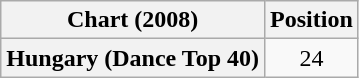<table class="wikitable plainrowheaders" style="text-align:center">
<tr>
<th scope="col">Chart (2008)</th>
<th scope="col">Position</th>
</tr>
<tr>
<th scope="row">Hungary (Dance Top 40)</th>
<td>24</td>
</tr>
</table>
